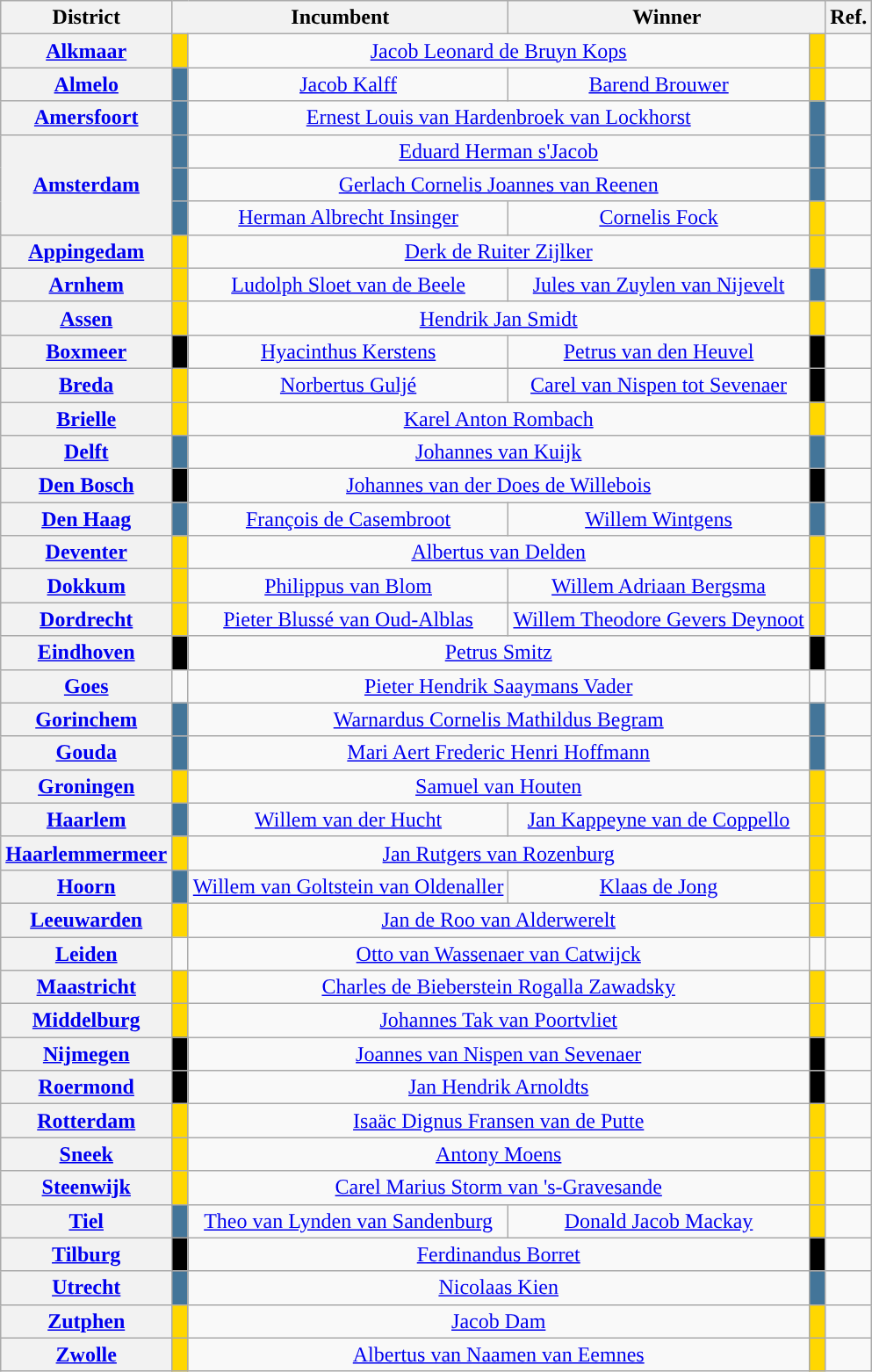<table class="wikitable" style="text-align:center">
<tr>
<th>District</th>
<th colspan=2>Incumbent</th>
<th colspan=2>Winner</th>
<th>Ref.</th>
</tr>
<tr>
<th><a href='#'>Alkmaar</a></th>
<td style="width:5px; background:gold"></td>
<td colspan=2><a href='#'>Jacob Leonard de Bruyn Kops</a></td>
<td style="width:5px; background:gold"></td>
<td></td>
</tr>
<tr>
<th><a href='#'>Almelo</a></th>
<td style="width:5px; background:#437599"></td>
<td><a href='#'>Jacob Kalff</a></td>
<td><a href='#'>Barend Brouwer</a></td>
<td style="width:5px; background:gold"></td>
<td></td>
</tr>
<tr>
<th><a href='#'>Amersfoort</a></th>
<td style="width:5px; background:#437599"></td>
<td colspan=2><a href='#'>Ernest Louis van Hardenbroek van Lockhorst</a></td>
<td style="width:5px; background:#437599"></td>
<td></td>
</tr>
<tr>
<th rowspan=3><a href='#'>Amsterdam</a></th>
<td style="width:5px; background:#437599"></td>
<td colspan=2><a href='#'>Eduard Herman s'Jacob</a></td>
<td style="width:5px; background:#437599"></td>
<td></td>
</tr>
<tr>
<td style="width:5px; background:#437599"></td>
<td colspan=2><a href='#'>Gerlach Cornelis Joannes van Reenen</a></td>
<td style="width:5px; background:#437599"></td>
<td></td>
</tr>
<tr>
<td style="width:5px; background:#437599"></td>
<td><a href='#'>Herman Albrecht Insinger</a></td>
<td><a href='#'>Cornelis Fock</a></td>
<td style="width:5px; background:gold"></td>
<td></td>
</tr>
<tr>
<th><a href='#'>Appingedam</a></th>
<td style="width:5px; background:gold"></td>
<td colspan=2><a href='#'>Derk de Ruiter Zijlker</a></td>
<td style="width:5px; background:gold"></td>
<td></td>
</tr>
<tr>
<th><a href='#'>Arnhem</a></th>
<td style="width:5px; background:gold"></td>
<td><a href='#'>Ludolph Sloet van de Beele</a></td>
<td><a href='#'>Jules van Zuylen van Nijevelt</a></td>
<td style="width:5px; background:#437599"></td>
<td></td>
</tr>
<tr>
<th><a href='#'>Assen</a></th>
<td style="width:5px; background:gold"></td>
<td colspan=2><a href='#'>Hendrik Jan Smidt</a></td>
<td style="width:5px; background:gold"></td>
<td></td>
</tr>
<tr>
<th><a href='#'>Boxmeer</a></th>
<td style="width:5px; background:black"></td>
<td><a href='#'>Hyacinthus Kerstens</a></td>
<td><a href='#'>Petrus van den Heuvel</a></td>
<td style="width:5px; background:black"></td>
<td></td>
</tr>
<tr>
<th><a href='#'>Breda</a></th>
<td style="width:5px; background:gold"></td>
<td><a href='#'>Norbertus Guljé</a></td>
<td><a href='#'>Carel van Nispen tot Sevenaer</a></td>
<td style="width:5px; background:black"></td>
<td></td>
</tr>
<tr>
<th><a href='#'>Brielle</a></th>
<td style="width:5px; background:gold"></td>
<td colspan=2><a href='#'>Karel Anton Rombach</a></td>
<td style="width:5px; background:gold"></td>
<td></td>
</tr>
<tr>
<th><a href='#'>Delft</a></th>
<td style="width:5px; background:#437599"></td>
<td colspan=2><a href='#'>Johannes van Kuijk</a></td>
<td style="width:5px; background:#437599"></td>
<td></td>
</tr>
<tr>
<th><a href='#'>Den Bosch</a></th>
<td style="width:5px; background:black"></td>
<td colspan=2><a href='#'>Johannes van der Does de Willebois</a></td>
<td style="width:5px; background:black"></td>
<td></td>
</tr>
<tr>
<th><a href='#'>Den Haag</a></th>
<td style="width:5px; background:#437599"></td>
<td><a href='#'>François de Casembroot</a></td>
<td><a href='#'>Willem Wintgens</a></td>
<td style="width:5px; background:#437599"></td>
<td></td>
</tr>
<tr>
<th><a href='#'>Deventer</a></th>
<td style="width:5px; background:gold"></td>
<td colspan=2><a href='#'>Albertus van Delden</a></td>
<td style="width:5px; background:gold"></td>
<td></td>
</tr>
<tr>
<th><a href='#'>Dokkum</a></th>
<td style="width:5px; background:gold"></td>
<td><a href='#'>Philippus van Blom</a></td>
<td><a href='#'>Willem Adriaan Bergsma</a></td>
<td style="width:5px; background:gold"></td>
<td></td>
</tr>
<tr>
<th><a href='#'>Dordrecht</a></th>
<td style="width:5px; background:gold"></td>
<td><a href='#'>Pieter Blussé van Oud-Alblas</a></td>
<td><a href='#'>Willem Theodore Gevers Deynoot</a></td>
<td style="width:5px; background:gold"></td>
<td></td>
</tr>
<tr>
<th><a href='#'>Eindhoven</a></th>
<td style="width:5px; background:black"></td>
<td colspan=2><a href='#'>Petrus Smitz</a></td>
<td style="width:5px; background:black"></td>
<td></td>
</tr>
<tr>
<th><a href='#'>Goes</a></th>
<td style="width:5px; background:"></td>
<td colspan=2><a href='#'>Pieter Hendrik Saaymans Vader</a></td>
<td style="width:5px; background:"></td>
<td></td>
</tr>
<tr>
<th><a href='#'>Gorinchem</a></th>
<td style="width:5px; background:#437599"></td>
<td colspan=2><a href='#'>Warnardus Cornelis Mathildus Begram</a></td>
<td style="width:5px; background:#437599"></td>
<td></td>
</tr>
<tr>
<th><a href='#'>Gouda</a></th>
<td style="width:5px; background:#437599"></td>
<td colspan=2><a href='#'>Mari Aert Frederic Henri Hoffmann</a></td>
<td style="width:5px; background:#437599"></td>
<td></td>
</tr>
<tr>
<th><a href='#'>Groningen</a></th>
<td style="width:5px; background:gold"></td>
<td colspan=2><a href='#'>Samuel van Houten</a></td>
<td style="width:5px; background:gold"></td>
<td></td>
</tr>
<tr>
<th><a href='#'>Haarlem</a></th>
<td style="width:5px; background:#437599"></td>
<td><a href='#'>Willem van der Hucht</a></td>
<td><a href='#'>Jan Kappeyne van de Coppello</a></td>
<td style="width:5px; background:gold"></td>
<td></td>
</tr>
<tr>
<th><a href='#'>Haarlemmermeer</a></th>
<td style="width:5px; background:gold"></td>
<td colspan=2><a href='#'>Jan Rutgers van Rozenburg</a></td>
<td style="width:5px; background:gold"></td>
<td></td>
</tr>
<tr>
<th><a href='#'>Hoorn</a></th>
<td style="width:5px; background:#437599"></td>
<td><a href='#'>Willem van Goltstein van Oldenaller</a></td>
<td><a href='#'>Klaas de Jong</a></td>
<td style="width:5px; background:gold"></td>
<td></td>
</tr>
<tr>
<th><a href='#'>Leeuwarden</a></th>
<td style="width:5px; background:gold"></td>
<td colspan=2><a href='#'>Jan de Roo van Alderwerelt</a></td>
<td style="width:5px; background:gold"></td>
<td></td>
</tr>
<tr>
<th><a href='#'>Leiden</a></th>
<td style="width:5px; background:"></td>
<td colspan=2><a href='#'>Otto van Wassenaer van Catwijck</a></td>
<td style="width:5px; background:"></td>
<td></td>
</tr>
<tr>
<th><a href='#'>Maastricht</a></th>
<td style="width:5px; background:gold"></td>
<td colspan=2><a href='#'>Charles de Bieberstein Rogalla Zawadsky</a></td>
<td style="width:5px; background:gold"></td>
<td></td>
</tr>
<tr>
<th><a href='#'>Middelburg</a></th>
<td style="width:5px; background:gold"></td>
<td colspan=2><a href='#'>Johannes Tak van Poortvliet</a></td>
<td style="width:5px; background:gold"></td>
<td></td>
</tr>
<tr>
<th><a href='#'>Nijmegen</a></th>
<td style="width:5px; background:black"></td>
<td colspan=2><a href='#'>Joannes van Nispen van Sevenaer</a></td>
<td style="width:5px; background:black"></td>
<td></td>
</tr>
<tr>
<th><a href='#'>Roermond</a></th>
<td style="width:5px; background:black"></td>
<td colspan=2><a href='#'>Jan Hendrik Arnoldts</a></td>
<td style="width:5px; background:black"></td>
<td></td>
</tr>
<tr>
<th><a href='#'>Rotterdam</a></th>
<td style="width:5px; background:gold"></td>
<td colspan=2><a href='#'>Isaäc Dignus Fransen van de Putte</a></td>
<td style="width:5px; background:gold"></td>
<td></td>
</tr>
<tr>
<th><a href='#'>Sneek</a></th>
<td style="width:5px; background:gold"></td>
<td colspan=2><a href='#'>Antony Moens</a></td>
<td style="width:5px; background:gold"></td>
<td></td>
</tr>
<tr>
<th><a href='#'>Steenwijk</a></th>
<td style="width:5px; background:gold"></td>
<td colspan=2><a href='#'>Carel Marius Storm van 's-Gravesande</a></td>
<td style="width:5px; background:gold"></td>
<td></td>
</tr>
<tr>
<th><a href='#'>Tiel</a></th>
<td style="width:5px; background:#437599"></td>
<td><a href='#'>Theo van Lynden van Sandenburg</a></td>
<td><a href='#'>Donald Jacob Mackay</a></td>
<td style="width:5px; background:gold"></td>
<td></td>
</tr>
<tr>
<th><a href='#'>Tilburg</a></th>
<td style="width:5px; background:black"></td>
<td colspan=2><a href='#'>Ferdinandus Borret</a></td>
<td style="width:5px; background:black"></td>
<td></td>
</tr>
<tr>
<th><a href='#'>Utrecht</a></th>
<td style="width:5px; background:#437599"></td>
<td colspan=2><a href='#'>Nicolaas Kien</a></td>
<td style="width:5px; background:#437599"></td>
<td></td>
</tr>
<tr>
<th><a href='#'>Zutphen</a></th>
<td style="width:5px; background:gold"></td>
<td colspan=2><a href='#'>Jacob Dam</a></td>
<td style="width:5px; background:gold"></td>
<td></td>
</tr>
<tr>
<th><a href='#'>Zwolle</a></th>
<td style="width:5px; background:gold"></td>
<td colspan=2><a href='#'>Albertus van Naamen van Eemnes</a></td>
<td style="width:5px; background:gold"></td>
<td></td>
</tr>
</table>
